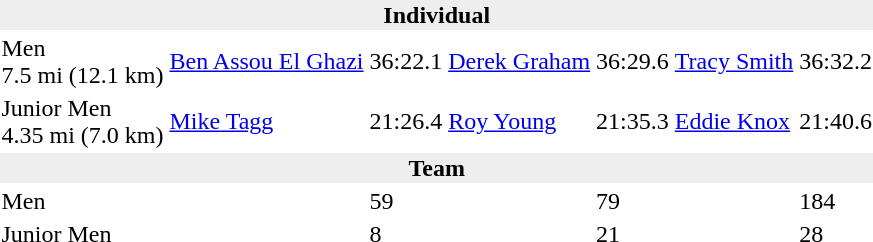<table>
<tr>
<td colspan=7 bgcolor=#eeeeee style=text-align:center;><strong>Individual</strong></td>
</tr>
<tr>
<td>Men<br>7.5 mi (12.1 km)</td>
<td><a href='#'>Ben Assou El Ghazi</a><br></td>
<td>36:22.1</td>
<td><a href='#'>Derek Graham</a><br></td>
<td>36:29.6</td>
<td><a href='#'>Tracy Smith</a><br></td>
<td>36:32.2</td>
</tr>
<tr>
<td>Junior Men<br>4.35 mi (7.0 km)</td>
<td><a href='#'>Mike Tagg</a><br></td>
<td>21:26.4</td>
<td><a href='#'>Roy Young</a><br></td>
<td>21:35.3</td>
<td><a href='#'>Eddie Knox</a><br></td>
<td>21:40.6</td>
</tr>
<tr>
<td colspan=7 bgcolor=#eeeeee style=text-align:center;><strong>Team</strong></td>
</tr>
<tr>
<td>Men</td>
<td></td>
<td>59</td>
<td></td>
<td>79</td>
<td></td>
<td>184</td>
</tr>
<tr>
<td>Junior Men</td>
<td></td>
<td>8</td>
<td></td>
<td>21</td>
<td></td>
<td>28</td>
</tr>
</table>
